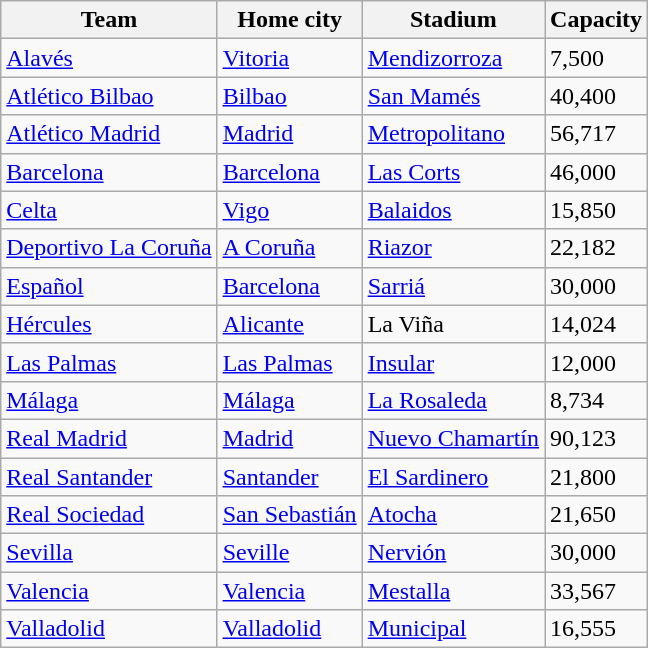<table class="wikitable sortable" style="text-align: left;">
<tr>
<th>Team</th>
<th>Home city</th>
<th>Stadium</th>
<th>Capacity</th>
</tr>
<tr>
<td><a href='#'>Alavés</a></td>
<td><a href='#'>Vitoria</a></td>
<td><a href='#'>Mendizorroza</a></td>
<td>7,500</td>
</tr>
<tr>
<td><a href='#'>Atlético Bilbao</a></td>
<td><a href='#'>Bilbao</a></td>
<td><a href='#'>San Mamés</a></td>
<td>40,400</td>
</tr>
<tr>
<td><a href='#'>Atlético Madrid</a></td>
<td><a href='#'>Madrid</a></td>
<td><a href='#'>Metropolitano</a></td>
<td>56,717</td>
</tr>
<tr>
<td><a href='#'>Barcelona</a></td>
<td><a href='#'>Barcelona</a></td>
<td><a href='#'>Las Corts</a></td>
<td>46,000</td>
</tr>
<tr>
<td><a href='#'>Celta</a></td>
<td><a href='#'>Vigo</a></td>
<td><a href='#'>Balaidos</a></td>
<td>15,850</td>
</tr>
<tr>
<td><a href='#'>Deportivo La Coruña</a></td>
<td><a href='#'>A Coruña</a></td>
<td><a href='#'>Riazor</a></td>
<td>22,182</td>
</tr>
<tr>
<td><a href='#'>Español</a></td>
<td><a href='#'>Barcelona</a></td>
<td><a href='#'>Sarriá</a></td>
<td>30,000</td>
</tr>
<tr>
<td><a href='#'>Hércules</a></td>
<td><a href='#'>Alicante</a></td>
<td>La Viña</td>
<td>14,024</td>
</tr>
<tr>
<td><a href='#'>Las Palmas</a></td>
<td><a href='#'>Las Palmas</a></td>
<td><a href='#'>Insular</a></td>
<td>12,000</td>
</tr>
<tr>
<td><a href='#'>Málaga</a></td>
<td><a href='#'>Málaga</a></td>
<td><a href='#'>La Rosaleda</a></td>
<td>8,734</td>
</tr>
<tr>
<td><a href='#'>Real Madrid</a></td>
<td><a href='#'>Madrid</a></td>
<td><a href='#'>Nuevo Chamartín</a></td>
<td>90,123</td>
</tr>
<tr>
<td><a href='#'>Real Santander</a></td>
<td><a href='#'>Santander</a></td>
<td><a href='#'>El Sardinero</a></td>
<td>21,800</td>
</tr>
<tr>
<td><a href='#'>Real Sociedad</a></td>
<td><a href='#'>San Sebastián</a></td>
<td><a href='#'>Atocha</a></td>
<td>21,650</td>
</tr>
<tr>
<td><a href='#'>Sevilla</a></td>
<td><a href='#'>Seville</a></td>
<td><a href='#'>Nervión</a></td>
<td>30,000</td>
</tr>
<tr>
<td><a href='#'>Valencia</a></td>
<td><a href='#'>Valencia</a></td>
<td><a href='#'>Mestalla</a></td>
<td>33,567</td>
</tr>
<tr>
<td><a href='#'>Valladolid</a></td>
<td><a href='#'>Valladolid</a></td>
<td><a href='#'>Municipal</a></td>
<td>16,555</td>
</tr>
</table>
